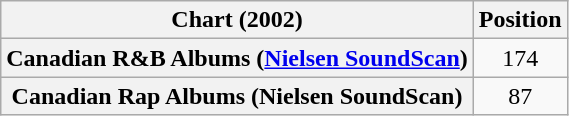<table class="wikitable plainrowheaders sortable" style="text-align:center;">
<tr>
<th scope="col">Chart (2002)</th>
<th scope="col">Position</th>
</tr>
<tr>
<th scope="row">Canadian R&B Albums (<a href='#'>Nielsen SoundScan</a>)</th>
<td>174</td>
</tr>
<tr>
<th scope="row">Canadian Rap Albums (Nielsen SoundScan)</th>
<td>87</td>
</tr>
</table>
